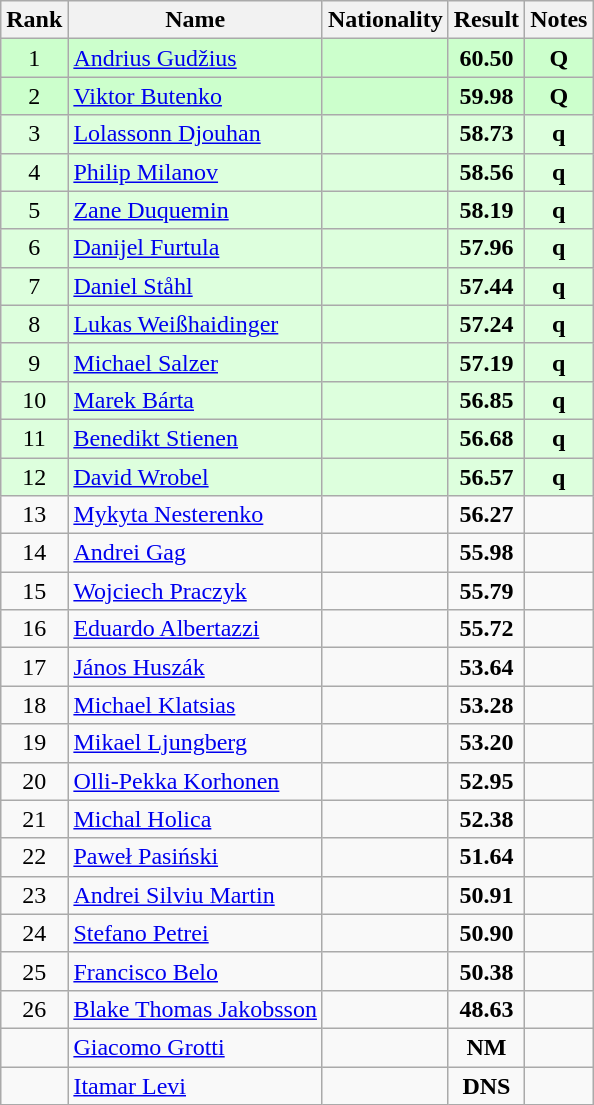<table class="wikitable sortable" style="text-align:center">
<tr>
<th>Rank</th>
<th>Name</th>
<th>Nationality</th>
<th>Result</th>
<th>Notes</th>
</tr>
<tr bgcolor=ccffcc>
<td>1</td>
<td align=left><a href='#'>Andrius Gudžius</a></td>
<td align=left></td>
<td><strong>60.50</strong></td>
<td><strong>Q</strong></td>
</tr>
<tr bgcolor=ccffcc>
<td>2</td>
<td align=left><a href='#'>Viktor Butenko</a></td>
<td align=left></td>
<td><strong>59.98</strong></td>
<td><strong>Q</strong></td>
</tr>
<tr bgcolor=ddffdd>
<td>3</td>
<td align=left><a href='#'>Lolassonn Djouhan</a></td>
<td align=left></td>
<td><strong>58.73</strong></td>
<td><strong>q</strong></td>
</tr>
<tr bgcolor=ddffdd>
<td>4</td>
<td align=left><a href='#'>Philip Milanov</a></td>
<td align=left></td>
<td><strong>58.56</strong></td>
<td><strong>q</strong></td>
</tr>
<tr bgcolor=ddffdd>
<td>5</td>
<td align=left><a href='#'>Zane Duquemin</a></td>
<td align=left></td>
<td><strong>58.19</strong></td>
<td><strong>q</strong></td>
</tr>
<tr bgcolor=ddffdd>
<td>6</td>
<td align=left><a href='#'>Danijel Furtula</a></td>
<td align=left></td>
<td><strong>57.96</strong></td>
<td><strong>q</strong></td>
</tr>
<tr bgcolor=ddffdd>
<td>7</td>
<td align=left><a href='#'>Daniel Ståhl</a></td>
<td align=left></td>
<td><strong>57.44</strong></td>
<td><strong>q</strong></td>
</tr>
<tr bgcolor=ddffdd>
<td>8</td>
<td align=left><a href='#'>Lukas Weißhaidinger</a></td>
<td align=left></td>
<td><strong>57.24</strong></td>
<td><strong>q</strong></td>
</tr>
<tr bgcolor=ddffdd>
<td>9</td>
<td align=left><a href='#'>Michael Salzer</a></td>
<td align=left></td>
<td><strong>57.19</strong></td>
<td><strong>q</strong></td>
</tr>
<tr bgcolor=ddffdd>
<td>10</td>
<td align=left><a href='#'>Marek Bárta</a></td>
<td align=left></td>
<td><strong>56.85</strong></td>
<td><strong>q</strong></td>
</tr>
<tr bgcolor=ddffdd>
<td>11</td>
<td align=left><a href='#'>Benedikt Stienen</a></td>
<td align=left></td>
<td><strong>56.68</strong></td>
<td><strong>q</strong></td>
</tr>
<tr bgcolor=ddffdd>
<td>12</td>
<td align=left><a href='#'>David Wrobel</a></td>
<td align=left></td>
<td><strong>56.57</strong></td>
<td><strong>q</strong></td>
</tr>
<tr>
<td>13</td>
<td align=left><a href='#'>Mykyta Nesterenko</a></td>
<td align=left></td>
<td><strong>56.27</strong></td>
<td></td>
</tr>
<tr>
<td>14</td>
<td align=left><a href='#'>Andrei Gag</a></td>
<td align=left></td>
<td><strong>55.98</strong></td>
<td></td>
</tr>
<tr>
<td>15</td>
<td align=left><a href='#'>Wojciech Praczyk</a></td>
<td align=left></td>
<td><strong>55.79</strong></td>
<td></td>
</tr>
<tr>
<td>16</td>
<td align=left><a href='#'>Eduardo Albertazzi</a></td>
<td align=left></td>
<td><strong>55.72</strong></td>
<td></td>
</tr>
<tr>
<td>17</td>
<td align=left><a href='#'>János Huszák</a></td>
<td align=left></td>
<td><strong>53.64</strong></td>
<td></td>
</tr>
<tr>
<td>18</td>
<td align=left><a href='#'>Michael Klatsias</a></td>
<td align=left></td>
<td><strong>53.28</strong></td>
<td></td>
</tr>
<tr>
<td>19</td>
<td align=left><a href='#'>Mikael Ljungberg</a></td>
<td align=left></td>
<td><strong>53.20</strong></td>
<td></td>
</tr>
<tr>
<td>20</td>
<td align=left><a href='#'>Olli-Pekka Korhonen</a></td>
<td align=left></td>
<td><strong>52.95</strong></td>
<td></td>
</tr>
<tr>
<td>21</td>
<td align=left><a href='#'>Michal Holica</a></td>
<td align=left></td>
<td><strong>52.38</strong></td>
<td></td>
</tr>
<tr>
<td>22</td>
<td align=left><a href='#'>Paweł Pasiński</a></td>
<td align=left></td>
<td><strong>51.64</strong></td>
<td></td>
</tr>
<tr>
<td>23</td>
<td align=left><a href='#'>Andrei Silviu Martin</a></td>
<td align=left></td>
<td><strong>50.91</strong></td>
<td></td>
</tr>
<tr>
<td>24</td>
<td align=left><a href='#'>Stefano Petrei</a></td>
<td align=left></td>
<td><strong>50.90</strong></td>
<td></td>
</tr>
<tr>
<td>25</td>
<td align=left><a href='#'>Francisco Belo</a></td>
<td align=left></td>
<td><strong>50.38</strong></td>
<td></td>
</tr>
<tr>
<td>26</td>
<td align=left><a href='#'>Blake Thomas Jakobsson</a></td>
<td align=left></td>
<td><strong>48.63</strong></td>
<td></td>
</tr>
<tr>
<td></td>
<td align=left><a href='#'>Giacomo Grotti</a></td>
<td align=left></td>
<td><strong>NM</strong></td>
<td></td>
</tr>
<tr>
<td></td>
<td align=left><a href='#'>Itamar Levi</a></td>
<td align=left></td>
<td><strong>DNS</strong></td>
<td></td>
</tr>
</table>
